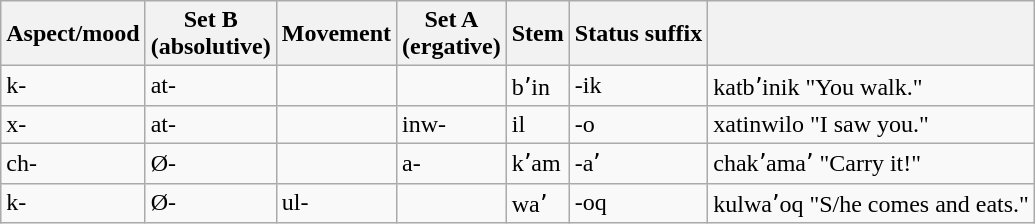<table class="wikitable">
<tr>
<th>Aspect/mood</th>
<th>Set B<br>(absolutive)</th>
<th>Movement</th>
<th>Set A<br>(ergative)</th>
<th>Stem</th>
<th>Status suffix</th>
<th></th>
</tr>
<tr>
<td>k-</td>
<td>at-</td>
<td></td>
<td></td>
<td>bʼin</td>
<td>-ik</td>
<td>katbʼinik "You walk."</td>
</tr>
<tr>
<td>x-</td>
<td>at-</td>
<td></td>
<td>inw-</td>
<td>il</td>
<td>-o</td>
<td>xatinwilo "I saw you."</td>
</tr>
<tr>
<td>ch-</td>
<td>Ø-</td>
<td></td>
<td>a-</td>
<td>kʼam</td>
<td>-aʼ</td>
<td>chakʼamaʼ "Carry it!"</td>
</tr>
<tr>
<td>k-</td>
<td>Ø-</td>
<td>ul-</td>
<td></td>
<td>waʼ</td>
<td>-oq</td>
<td>kulwaʼoq "S/he comes and eats."</td>
</tr>
</table>
